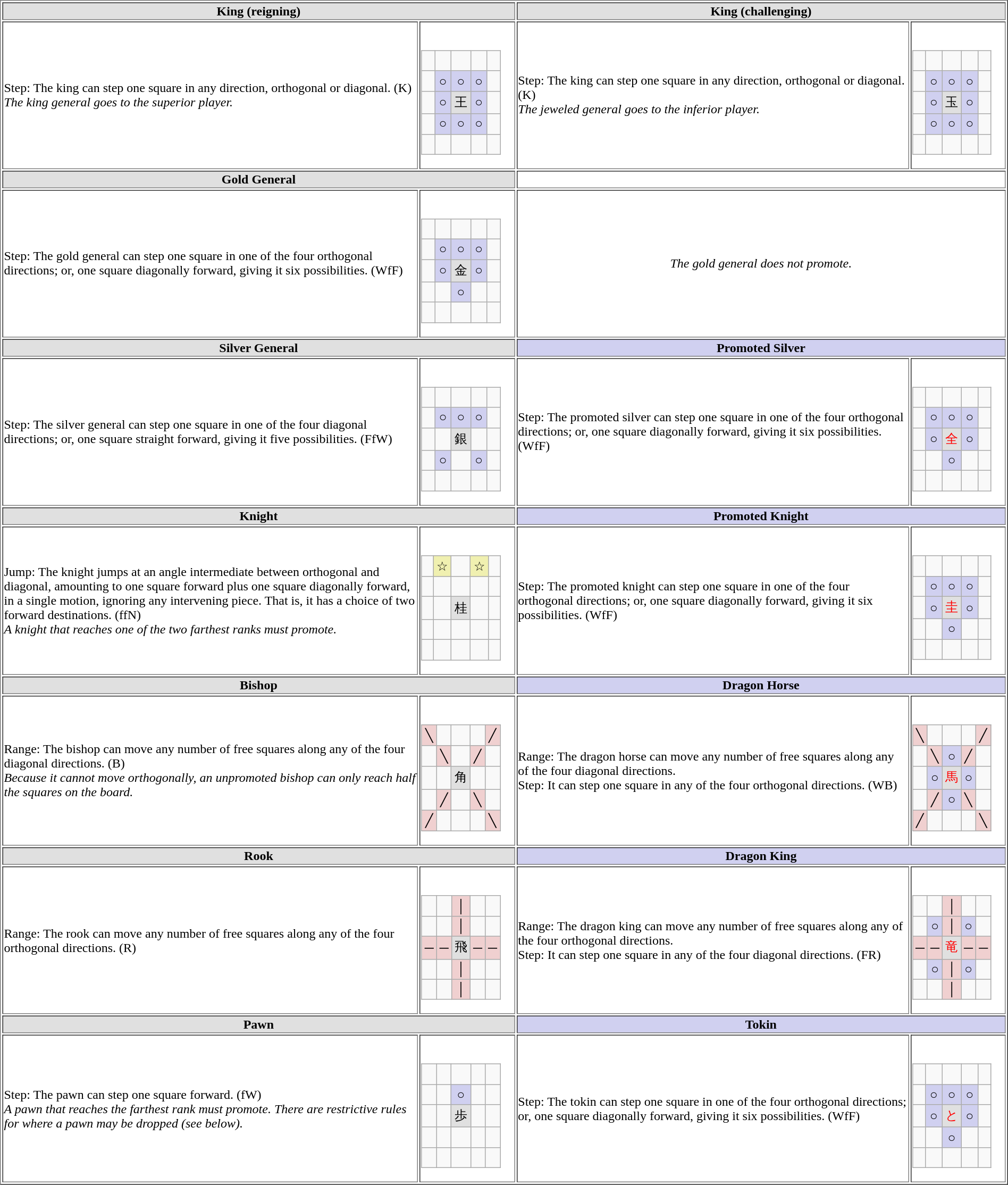<table border="1" width="100%" style="margin:1em auto;">
<tr>
<th colspan="2" style="background:#e0e0e0;" width="50%">King (reigning)</th>
<th colspan="2" style="background:#e0e0e0;" width="50%">King (challenging)</th>
</tr>
<tr>
<td>Step: The king can step one square in any direction, orthogonal or diagonal. (K)<br><em>The king general goes to the superior player.</em></td>
<td><br><table border="1" class="wikitable">
<tr align=center>
<td width="20"> </td>
<td width="20"> </td>
<td width="20"> </td>
<td width="20"> </td>
<td width="20"> </td>
</tr>
<tr align=center>
<td> </td>
<td style="background:#d0d0f0;">○</td>
<td style="background:#d0d0f0;">○</td>
<td style="background:#d0d0f0;">○</td>
<td> </td>
</tr>
<tr align=center>
<td> </td>
<td style="background:#d0d0f0;">○</td>
<td style="background:#e0e0e0;">王</td>
<td style="background:#d0d0f0;">○</td>
<td> </td>
</tr>
<tr align=center>
<td> </td>
<td style="background:#d0d0f0;">○</td>
<td style="background:#d0d0f0;">○</td>
<td style="background:#d0d0f0;">○</td>
<td> </td>
</tr>
<tr align=center>
<td> </td>
<td> </td>
<td> </td>
<td> </td>
<td> </td>
</tr>
</table>
</td>
<td>Step: The king can step one square in any direction, orthogonal or diagonal. (K)<br><em>The jeweled general goes to the inferior player.</em></td>
<td><br><table border="1" class="wikitable">
<tr align=center>
<td width="20"> </td>
<td width="20"> </td>
<td width="20"> </td>
<td width="20"> </td>
<td width="20"> </td>
</tr>
<tr align=center>
<td> </td>
<td style="background:#d0d0f0;">○</td>
<td style="background:#d0d0f0;">○</td>
<td style="background:#d0d0f0;">○</td>
<td> </td>
</tr>
<tr align=center>
<td> </td>
<td style="background:#d0d0f0;">○</td>
<td style="background:#e0e0e0;">玉</td>
<td style="background:#d0d0f0;">○</td>
<td> </td>
</tr>
<tr align=center>
<td> </td>
<td style="background:#d0d0f0;">○</td>
<td style="background:#d0d0f0;">○</td>
<td style="background:#d0d0f0;">○</td>
<td> </td>
</tr>
<tr align=center>
<td> </td>
<td> </td>
<td> </td>
<td> </td>
<td> </td>
</tr>
</table>
</td>
</tr>
<tr>
<th colspan="2" style="background:#e0e0e0;" width="50%">Gold General</th>
<th colspan="2" style="background:#FFFFFF;" width="50%"> </th>
</tr>
<tr>
<td>Step: The gold general can step one square in one of the four orthogonal directions; or, one square diagonally forward, giving it six possibilities. (WfF)</td>
<td><br><table border="1" class="wikitable">
<tr align=center>
<td width="20"> </td>
<td width="20"> </td>
<td width="20"> </td>
<td width="20"> </td>
<td width="20"> </td>
</tr>
<tr align=center>
<td> </td>
<td style="background:#d0d0f0;">○</td>
<td style="background:#d0d0f0;">○</td>
<td style="background:#d0d0f0;">○</td>
<td> </td>
</tr>
<tr align=center>
<td> </td>
<td style="background:#d0d0f0;">○</td>
<td style="background:#e0e0e0;">金</td>
<td style="background:#d0d0f0;">○</td>
<td> </td>
</tr>
<tr align=center>
<td> </td>
<td> </td>
<td style="background:#d0d0f0;">○</td>
<td> </td>
<td> </td>
</tr>
<tr align=center>
<td> </td>
<td> </td>
<td> </td>
<td> </td>
<td> </td>
</tr>
</table>
</td>
<td colspan="2" align=center><em>The gold general does not promote.</em></td>
</tr>
<tr>
<th colspan="2" style="background:#e0e0e0;" width="50%">Silver General</th>
<th colspan="2" style="background:#d0d0f0;" width="50%">Promoted Silver</th>
</tr>
<tr>
<td>Step: The silver general can step one square in one of the four diagonal directions; or, one square straight forward, giving it five possibilities. (FfW)</td>
<td><br><table border="1" class="wikitable">
<tr align=center>
<td width="20"> </td>
<td width="20"> </td>
<td width="20"> </td>
<td width="20"> </td>
<td width="20"> </td>
</tr>
<tr align=center>
<td> </td>
<td style="background:#d0d0f0;">○</td>
<td style="background:#d0d0f0;">○</td>
<td style="background:#d0d0f0;">○</td>
<td> </td>
</tr>
<tr align=center>
<td> </td>
<td> </td>
<td style="background:#e0e0e0;">銀</td>
<td> </td>
<td> </td>
</tr>
<tr align=center>
<td> </td>
<td style="background:#d0d0f0;">○</td>
<td> </td>
<td style="background:#d0d0f0;">○</td>
<td> </td>
</tr>
<tr align=center>
<td> </td>
<td> </td>
<td> </td>
<td> </td>
<td> </td>
</tr>
</table>
</td>
<td>Step: The promoted silver can step one square in one of the four orthogonal directions; or, one square diagonally forward, giving it six possibilities. (WfF)</td>
<td><br><table border="1" class="wikitable">
<tr align=center>
<td width="20"> </td>
<td width="20"> </td>
<td width="20"> </td>
<td width="20"> </td>
<td width="20"> </td>
</tr>
<tr align=center>
<td> </td>
<td style="background:#d0d0f0;">○</td>
<td style="background:#d0d0f0;">○</td>
<td style="background:#d0d0f0;">○</td>
<td> </td>
</tr>
<tr align=center>
<td> </td>
<td style="background:#d0d0f0;">○</td>
<td style="color:red; background:#e0e0e0;">全</td>
<td style="background:#d0d0f0;">○</td>
<td> </td>
</tr>
<tr align=center>
<td> </td>
<td> </td>
<td style="background:#d0d0f0;">○</td>
<td> </td>
<td> </td>
</tr>
<tr align=center>
<td> </td>
<td> </td>
<td> </td>
<td> </td>
<td> </td>
</tr>
</table>
</td>
</tr>
<tr>
<th colspan="2" style="background:#e0e0e0;" width="50%">Knight</th>
<th colspan="2" style="background:#d0d0f0;" width="50%">Promoted Knight</th>
</tr>
<tr>
<td>Jump: The knight jumps at an angle intermediate between orthogonal and diagonal, amounting to one square forward plus one square diagonally forward, in a single motion, ignoring any intervening piece. That is, it has a choice of two forward destinations. (ffN)<br><em>A knight that reaches one of the two farthest ranks must promote.</em></td>
<td><br><table border="1" class="wikitable">
<tr align=center>
<td width="20"> </td>
<td width="20" style="background:#f0f0b0;">☆</td>
<td width="20"> </td>
<td width="20" style="background:#f0f0b0;">☆</td>
<td width="20"> </td>
</tr>
<tr align=center>
<td> </td>
<td> </td>
<td> </td>
<td> </td>
<td> </td>
</tr>
<tr align=center>
<td> </td>
<td> </td>
<td style="background:#e0e0e0;">桂</td>
<td> </td>
<td> </td>
</tr>
<tr align=center>
<td> </td>
<td> </td>
<td> </td>
<td> </td>
<td> </td>
</tr>
<tr align=center>
<td> </td>
<td> </td>
<td> </td>
<td> </td>
<td> </td>
</tr>
</table>
</td>
<td>Step: The promoted knight can step one square in one of the four orthogonal directions; or, one square diagonally forward, giving it six possibilities. (WfF)</td>
<td><br><table border="1" class="wikitable">
<tr align=center>
<td width="20"> </td>
<td width="20"> </td>
<td width="20"> </td>
<td width="20"> </td>
<td width="20"> </td>
</tr>
<tr align=center>
<td> </td>
<td style="background:#d0d0f0;">○</td>
<td style="background:#d0d0f0;">○</td>
<td style="background:#d0d0f0;">○</td>
<td> </td>
</tr>
<tr align=center>
<td> </td>
<td style="background:#d0d0f0;">○</td>
<td style="color:red; background:#e0e0e0;">圭</td>
<td style="background:#d0d0f0;">○</td>
<td> </td>
</tr>
<tr align=center>
<td> </td>
<td> </td>
<td style="background:#d0d0f0;">○</td>
<td> </td>
<td> </td>
</tr>
<tr align=center>
<td> </td>
<td> </td>
<td> </td>
<td> </td>
<td> </td>
</tr>
</table>
</td>
</tr>
<tr>
<th colspan="2" style="background:#e0e0e0;" width="50%">Bishop</th>
<th colspan="2" style="background:#d0d0f0;" width="50%">Dragon Horse</th>
</tr>
<tr>
<td>Range: The bishop can move any number of free squares along any of the four diagonal directions. (B)<br><em>Because it cannot move orthogonally, an unpromoted bishop can only reach half the squares on the board.</em></td>
<td><br><table border="1" class="wikitable">
<tr align=center>
<td width="20" style="background:#f0d0d0;">╲</td>
<td width="20"> </td>
<td width="20"> </td>
<td width="20"> </td>
<td width="20" style="background:#f0d0d0;">╱</td>
</tr>
<tr align=center>
<td> </td>
<td style="background:#f0d0d0;">╲</td>
<td> </td>
<td style="background:#f0d0d0;">╱</td>
<td> </td>
</tr>
<tr align=center>
<td> </td>
<td> </td>
<td style="background:#e0e0e0;">角</td>
<td> </td>
<td> </td>
</tr>
<tr align=center>
<td> </td>
<td style="background:#f0d0d0;">╱</td>
<td> </td>
<td style="background:#f0d0d0;">╲</td>
<td> </td>
</tr>
<tr align=center>
<td style="background:#f0d0d0;">╱</td>
<td> </td>
<td> </td>
<td> </td>
<td style="background:#f0d0d0;">╲</td>
</tr>
</table>
</td>
<td>Range: The dragon horse can move any number of free squares along any of the four diagonal directions.<br>Step: It can step one square in any of the four orthogonal directions. (WB)</td>
<td><br><table border="1" class="wikitable">
<tr align=center>
<td width="20" style="background:#f0d0d0;">╲</td>
<td width="20"> </td>
<td width="20"> </td>
<td width="20"> </td>
<td width="20" style="background:#f0d0d0;">╱</td>
</tr>
<tr align=center>
<td> </td>
<td style="background:#f0d0d0;">╲</td>
<td style="background:#d0d0f0;">○</td>
<td style="background:#f0d0d0;">╱</td>
<td> </td>
</tr>
<tr align=center>
<td> </td>
<td style="background:#d0d0f0;">○</td>
<td style="color:red; background:#e0e0e0;">馬</td>
<td style="background:#d0d0f0;">○</td>
<td> </td>
</tr>
<tr align=center>
<td> </td>
<td style="background:#f0d0d0;">╱</td>
<td style="background:#d0d0f0;">○</td>
<td style="background:#f0d0d0;">╲</td>
<td> </td>
</tr>
<tr align=center>
<td style="background:#f0d0d0;">╱</td>
<td> </td>
<td> </td>
<td> </td>
<td style="background:#f0d0d0;">╲</td>
</tr>
</table>
</td>
</tr>
<tr>
<th colspan="2" style="background:#e0e0e0;" width="50%">Rook</th>
<th colspan="2" style="background:#d0d0f0;" width="50%">Dragon King</th>
</tr>
<tr>
<td>Range: The rook can move any number of free squares along any of the four orthogonal directions. (R)</td>
<td><br><table border="1" class="wikitable">
<tr align=center>
<td width="20"> </td>
<td width="20"> </td>
<td width="20" style="background:#f0d0d0;">│</td>
<td width="20"> </td>
<td width="20"> </td>
</tr>
<tr align=center>
<td> </td>
<td> </td>
<td style="background:#f0d0d0;">│</td>
<td> </td>
<td> </td>
</tr>
<tr align=center>
<td style="background:#f0d0d0;">─</td>
<td style="background:#f0d0d0;">─</td>
<td style="background:#e0e0e0;">飛</td>
<td style="background:#f0d0d0;">─</td>
<td style="background:#f0d0d0;">─</td>
</tr>
<tr align=center>
<td> </td>
<td> </td>
<td style="background:#f0d0d0;">│</td>
<td> </td>
<td> </td>
</tr>
<tr align=center>
<td> </td>
<td> </td>
<td style="background:#f0d0d0;">│</td>
<td> </td>
<td> </td>
</tr>
</table>
</td>
<td>Range: The dragon king can move any number of free squares along any of the four orthogonal directions.<br>Step: It can step one square in any of the four diagonal directions. (FR)</td>
<td><br><table border="1" class="wikitable">
<tr align=center>
<td width="20"> </td>
<td width="20"> </td>
<td width="20" style="background:#f0d0d0;">│</td>
<td width="20"> </td>
<td width="20"> </td>
</tr>
<tr align=center>
<td> </td>
<td style="background:#d0d0f0;">○</td>
<td style="background:#f0d0d0;">│</td>
<td style="background:#d0d0f0;">○</td>
<td> </td>
</tr>
<tr align=center>
<td style="background:#f0d0d0;">─</td>
<td style="background:#f0d0d0;">─</td>
<td style="color:red; background:#e0e0e0;">竜</td>
<td style="background:#f0d0d0;">─</td>
<td style="background:#f0d0d0;">─</td>
</tr>
<tr align=center>
<td> </td>
<td style="background:#d0d0f0;">○</td>
<td style="background:#f0d0d0;">│</td>
<td style="background:#d0d0f0;">○</td>
<td> </td>
</tr>
<tr align=center>
<td> </td>
<td> </td>
<td style="background:#f0d0d0;">│</td>
<td> </td>
<td> </td>
</tr>
</table>
</td>
</tr>
<tr>
<th colspan="2" style="background:#e0e0e0;" width="50%">Pawn</th>
<th colspan="2" style="background:#d0d0f0;" width="50%">Tokin</th>
</tr>
<tr>
<td>Step: The pawn can step one square forward. (fW)<br><em>A pawn that reaches the farthest rank must promote.</em>
<em>There are restrictive rules for where a pawn may be dropped (see below).</em></td>
<td><br><table border="1" class="wikitable">
<tr align=center>
<td width="20"> </td>
<td width="20"> </td>
<td width="20"> </td>
<td width="20"> </td>
<td width="20"> </td>
</tr>
<tr align=center>
<td> </td>
<td> </td>
<td style="background:#d0d0f0;">○</td>
<td> </td>
<td> </td>
</tr>
<tr align=center>
<td> </td>
<td> </td>
<td style="background:#e0e0e0;">歩</td>
<td> </td>
<td> </td>
</tr>
<tr align=center>
<td> </td>
<td> </td>
<td> </td>
<td> </td>
<td> </td>
</tr>
<tr align=center>
<td> </td>
<td> </td>
<td> </td>
<td> </td>
<td> </td>
</tr>
</table>
</td>
<td>Step: The tokin can step one square in one of the four orthogonal directions; or, one square diagonally forward, giving it six possibilities. (WfF)</td>
<td><br><table border="1" class="wikitable">
<tr align=center>
<td width="20"> </td>
<td width="20"> </td>
<td width="20"> </td>
<td width="20"> </td>
<td width="20"> </td>
</tr>
<tr align=center>
<td> </td>
<td style="background:#d0d0f0;">○</td>
<td style="background:#d0d0f0;">○</td>
<td style="background:#d0d0f0;">○</td>
<td> </td>
</tr>
<tr align=center>
<td> </td>
<td style="background:#d0d0f0;">○</td>
<td style="color:red; background:#e0e0e0;">と</td>
<td style="background:#d0d0f0;">○</td>
<td> </td>
</tr>
<tr align=center>
<td> </td>
<td> </td>
<td style="background:#d0d0f0;">○</td>
<td> </td>
<td> </td>
</tr>
<tr align=center>
<td> </td>
<td> </td>
<td> </td>
<td> </td>
<td> </td>
</tr>
</table>
</td>
</tr>
</table>
